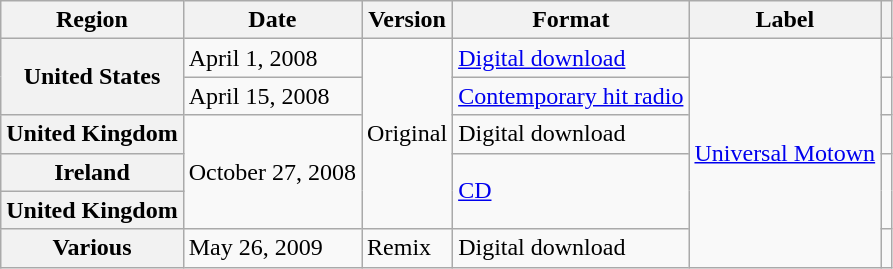<table class="wikitable plainrowheaders">
<tr>
<th scope="col">Region</th>
<th scope="col">Date</th>
<th scope="col">Version</th>
<th scope="col">Format</th>
<th scope="col">Label</th>
<th scope="col"></th>
</tr>
<tr>
<th scope="row" rowspan="2">United States</th>
<td>April 1, 2008</td>
<td rowspan="5">Original</td>
<td><a href='#'>Digital download</a></td>
<td rowspan="6"><a href='#'>Universal Motown</a></td>
<td align="center"></td>
</tr>
<tr>
<td>April 15, 2008</td>
<td><a href='#'>Contemporary hit radio</a></td>
<td align="center"></td>
</tr>
<tr>
<th scope="row">United Kingdom</th>
<td rowspan="3">October 27, 2008</td>
<td>Digital download</td>
<td align="center"></td>
</tr>
<tr>
<th scope="row">Ireland</th>
<td rowspan="2"><a href='#'>CD</a></td>
<td align="center" rowspan="2"></td>
</tr>
<tr>
<th scope="row">United Kingdom</th>
</tr>
<tr>
<th scope="row">Various</th>
<td>May 26, 2009</td>
<td>Remix</td>
<td>Digital download</td>
<td align="center"></td>
</tr>
</table>
